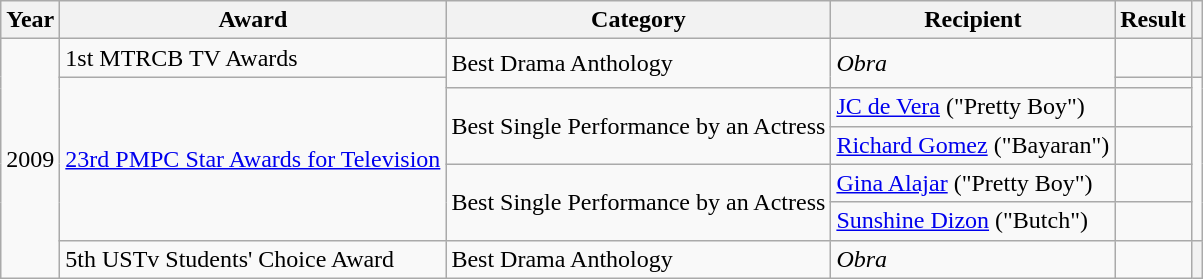<table class="wikitable">
<tr>
<th>Year</th>
<th>Award</th>
<th>Category</th>
<th>Recipient</th>
<th>Result</th>
<th></th>
</tr>
<tr>
<td rowspan=7>2009</td>
<td>1st MTRCB TV Awards</td>
<td rowspan=2>Best Drama Anthology</td>
<td rowspan=2><em>Obra</em></td>
<td></td>
<th></th>
</tr>
<tr>
<td rowspan=5><a href='#'>23rd PMPC Star Awards for Television</a></td>
<td></td>
<td rowspan=5></td>
</tr>
<tr>
<td rowspan=2>Best Single Performance by an Actress</td>
<td><a href='#'>JC de Vera</a> ("Pretty Boy")</td>
<td></td>
</tr>
<tr>
<td><a href='#'>Richard Gomez</a> ("Bayaran")</td>
<td></td>
</tr>
<tr>
<td rowspan=2>Best Single Performance by an Actress</td>
<td><a href='#'>Gina Alajar</a> ("Pretty Boy")</td>
<td></td>
</tr>
<tr>
<td><a href='#'>Sunshine Dizon</a> ("Butch")</td>
<td></td>
</tr>
<tr>
<td>5th USTv Students' Choice Award</td>
<td>Best Drama Anthology</td>
<td><em>Obra</em></td>
<td></td>
<th></th>
</tr>
</table>
